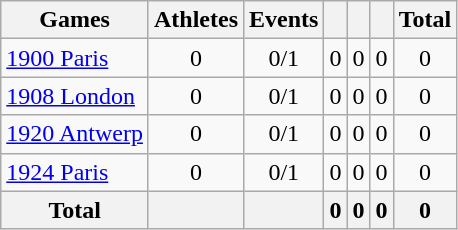<table class="wikitable sortable" style="text-align:center">
<tr>
<th>Games</th>
<th>Athletes</th>
<th>Events</th>
<th width:3em; font-weight:bold;"></th>
<th width:3em; font-weight:bold;"></th>
<th width:3em; font-weight:bold;"></th>
<th style="width:3; font-weight:bold;">Total</th>
</tr>
<tr>
<td align=left> <a href='#'>1900 Paris</a></td>
<td>0</td>
<td>0/1</td>
<td>0</td>
<td>0</td>
<td>0</td>
<td>0</td>
</tr>
<tr>
<td align=left> <a href='#'>1908 London</a></td>
<td>0</td>
<td>0/1</td>
<td>0</td>
<td>0</td>
<td>0</td>
<td>0</td>
</tr>
<tr>
<td align=left> <a href='#'>1920 Antwerp</a></td>
<td>0</td>
<td>0/1</td>
<td>0</td>
<td>0</td>
<td>0</td>
<td>0</td>
</tr>
<tr>
<td align=left> <a href='#'>1924 Paris</a></td>
<td>0</td>
<td>0/1</td>
<td>0</td>
<td>0</td>
<td>0</td>
<td>0</td>
</tr>
<tr>
<th>Total</th>
<th></th>
<th></th>
<th>0</th>
<th>0</th>
<th>0</th>
<th>0</th>
</tr>
</table>
